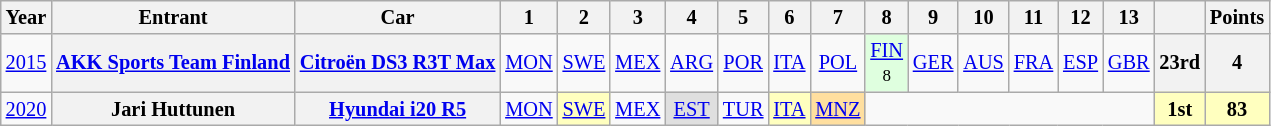<table class="wikitable" style="text-align:center; font-size:85%">
<tr>
<th>Year</th>
<th>Entrant</th>
<th>Car</th>
<th>1</th>
<th>2</th>
<th>3</th>
<th>4</th>
<th>5</th>
<th>6</th>
<th>7</th>
<th>8</th>
<th>9</th>
<th>10</th>
<th>11</th>
<th>12</th>
<th>13</th>
<th></th>
<th>Points</th>
</tr>
<tr>
<td><a href='#'>2015</a></td>
<th nowrap><a href='#'>AKK Sports Team Finland</a></th>
<th nowrap><a href='#'>Citroën DS3 R3T Max</a></th>
<td><a href='#'>MON</a></td>
<td><a href='#'>SWE</a></td>
<td><a href='#'>MEX</a></td>
<td><a href='#'>ARG</a></td>
<td><a href='#'>POR</a></td>
<td><a href='#'>ITA</a></td>
<td><a href='#'>POL</a></td>
<td style="background:#DFFFDF;"><a href='#'>FIN</a><br><small>8</small></td>
<td><a href='#'>GER</a></td>
<td><a href='#'>AUS</a></td>
<td><a href='#'>FRA</a></td>
<td><a href='#'>ESP</a></td>
<td><a href='#'>GBR</a></td>
<th>23rd</th>
<th>4</th>
</tr>
<tr>
<td><a href='#'>2020</a></td>
<th nowrap>Jari Huttunen</th>
<th nowrap><a href='#'>Hyundai i20 R5</a></th>
<td><a href='#'>MON</a></td>
<td style="background:#FFFFBF;"><a href='#'>SWE</a><br></td>
<td><a href='#'>MEX</a></td>
<td style="background:#DFDFDF;"><a href='#'>EST</a><br></td>
<td><a href='#'>TUR</a></td>
<td style="background:#FFFFBF;"><a href='#'>ITA</a><br></td>
<td style="background:#FFDF9F;"><a href='#'>MNZ</a><br></td>
<td colspan=6></td>
<th style="background:#FFFFBF;">1st</th>
<th style="background:#FFFFBF;">83</th>
</tr>
</table>
